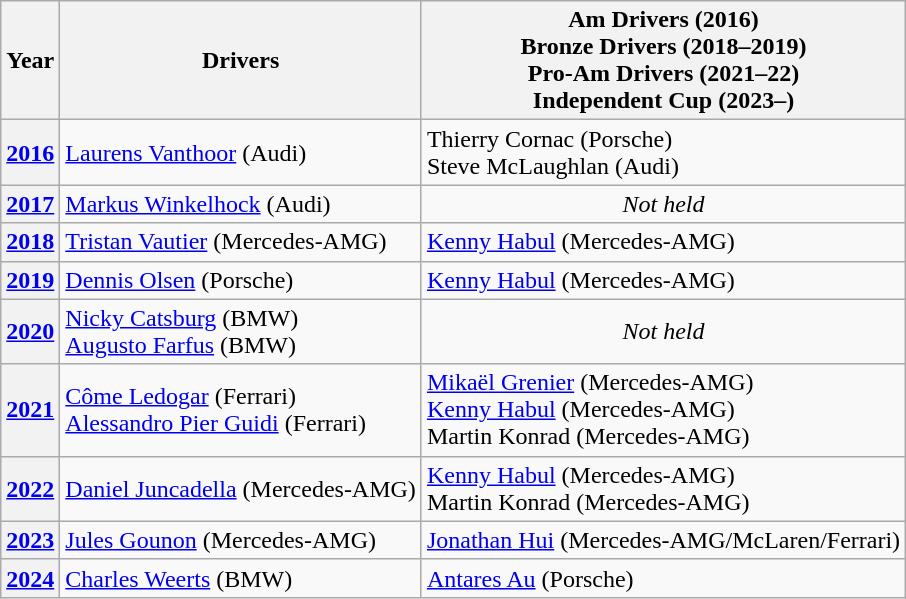<table class="wikitable">
<tr>
<th>Year</th>
<th>Drivers</th>
<th>Am Drivers (2016)<br>Bronze Drivers (2018–2019)<br>Pro-Am Drivers (2021–22)<br>Independent Cup (2023–)</th>
</tr>
<tr>
<th><a href='#'>2016</a></th>
<td> <a href='#'>Laurens Vanthoor</a> (Audi)</td>
<td> Thierry Cornac (Porsche)<br> Steve McLaughlan (Audi)</td>
</tr>
<tr>
<th><a href='#'>2017</a></th>
<td> <a href='#'>Markus Winkelhock</a> (Audi)</td>
<td align=center><em>Not held</em></td>
</tr>
<tr>
<th><a href='#'>2018</a></th>
<td> <a href='#'>Tristan Vautier</a> (Mercedes-AMG)</td>
<td> <a href='#'>Kenny Habul</a> (Mercedes-AMG)</td>
</tr>
<tr>
<th><a href='#'>2019</a></th>
<td> <a href='#'>Dennis Olsen</a> (Porsche)</td>
<td> <a href='#'>Kenny Habul</a> (Mercedes-AMG)</td>
</tr>
<tr>
<th><a href='#'>2020</a></th>
<td> <a href='#'>Nicky Catsburg</a> (BMW)<br> <a href='#'>Augusto Farfus</a> (BMW)</td>
<td align=center><em>Not held</em></td>
</tr>
<tr>
<th><a href='#'>2021</a></th>
<td> <a href='#'>Côme Ledogar</a> (Ferrari)<br> <a href='#'>Alessandro Pier Guidi</a> (Ferrari)</td>
<td> <a href='#'>Mikaël Grenier</a> (Mercedes-AMG)<br> <a href='#'>Kenny Habul</a> (Mercedes-AMG)<br> Martin Konrad (Mercedes-AMG)</td>
</tr>
<tr>
<th><a href='#'>2022</a></th>
<td> <a href='#'>Daniel Juncadella</a> (Mercedes-AMG)</td>
<td> <a href='#'>Kenny Habul</a> (Mercedes-AMG)<br> Martin Konrad (Mercedes-AMG)</td>
</tr>
<tr>
<th><a href='#'>2023</a></th>
<td> <a href='#'>Jules Gounon</a> (Mercedes-AMG)</td>
<td> <a href='#'>Jonathan Hui</a> (Mercedes-AMG/McLaren/Ferrari)</td>
</tr>
<tr>
<th><a href='#'>2024</a></th>
<td> <a href='#'>Charles Weerts</a> (BMW)</td>
<td> <a href='#'>Antares Au</a> (Porsche)</td>
</tr>
</table>
